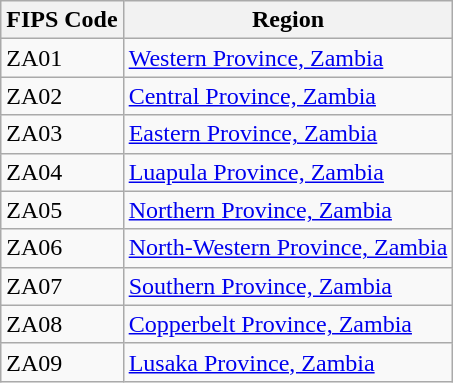<table class="wikitable">
<tr>
<th>FIPS Code</th>
<th>Region</th>
</tr>
<tr>
<td>ZA01</td>
<td><a href='#'>Western Province, Zambia</a></td>
</tr>
<tr>
<td>ZA02</td>
<td><a href='#'>Central Province, Zambia</a></td>
</tr>
<tr>
<td>ZA03</td>
<td><a href='#'>Eastern Province, Zambia</a></td>
</tr>
<tr>
<td>ZA04</td>
<td><a href='#'>Luapula Province, Zambia</a></td>
</tr>
<tr>
<td>ZA05</td>
<td><a href='#'>Northern Province, Zambia</a></td>
</tr>
<tr>
<td>ZA06</td>
<td><a href='#'>North-Western Province, Zambia</a></td>
</tr>
<tr>
<td>ZA07</td>
<td><a href='#'>Southern Province, Zambia</a></td>
</tr>
<tr>
<td>ZA08</td>
<td><a href='#'>Copperbelt Province, Zambia</a></td>
</tr>
<tr>
<td>ZA09</td>
<td><a href='#'>Lusaka Province, Zambia</a></td>
</tr>
</table>
